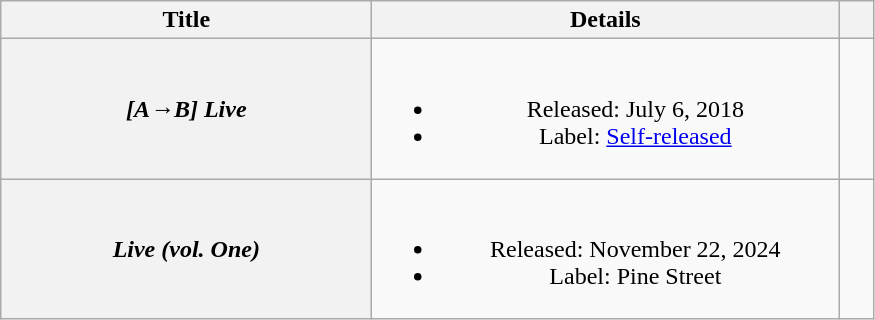<table class="wikitable plainrowheaders" style="text-align:center;">
<tr>
<th scope="col" style="width:15em;">Title</th>
<th scope="col" style="width:19em;">Details</th>
<th scope="col" style="width:1em;"></th>
</tr>
<tr>
<th scope="row"><em>[A→B] Live</em></th>
<td><br><ul><li>Released: July 6, 2018</li><li>Label: <a href='#'>Self-released</a></li></ul></td>
<td></td>
</tr>
<tr>
<th scope="row"><em>Live (vol. One)</em></th>
<td><br><ul><li>Released: November 22, 2024</li><li>Label: Pine Street</li></ul></td>
<td></td>
</tr>
</table>
